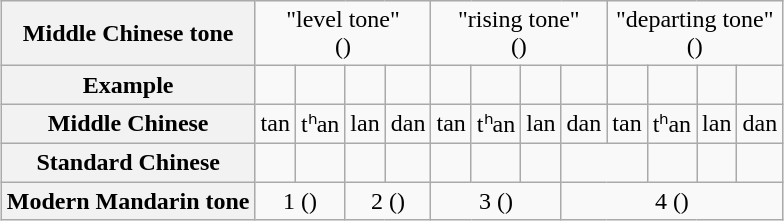<table class="wikitable" style="text-align:center; margin:1em auto 1em auto">
<tr>
<th>Middle Chinese tone</th>
<td colspan=4>"level tone"<br>()</td>
<td colspan=4>"rising tone"<br>()</td>
<td colspan=4>"departing tone"<br>()</td>
</tr>
<tr>
<th>Example</th>
<td></td>
<td></td>
<td></td>
<td></td>
<td></td>
<td></td>
<td></td>
<td></td>
<td></td>
<td></td>
<td></td>
<td></td>
</tr>
<tr>
<th>Middle Chinese</th>
<td>tan</td>
<td>tʰan</td>
<td>lan</td>
<td>dan</td>
<td>tan</td>
<td>tʰan</td>
<td>lan</td>
<td>dan</td>
<td>tan</td>
<td>tʰan</td>
<td>lan</td>
<td>dan</td>
</tr>
<tr>
<th>Standard Chinese</th>
<td></td>
<td></td>
<td></td>
<td></td>
<td></td>
<td></td>
<td></td>
<td colspan="2"></td>
<td></td>
<td></td>
<td></td>
</tr>
<tr>
<th>Modern Mandarin tone</th>
<td colspan=2>1 ()</td>
<td colspan=2>2 ()</td>
<td colspan=3>3 ()</td>
<td colspan="5">4 ()</td>
</tr>
</table>
